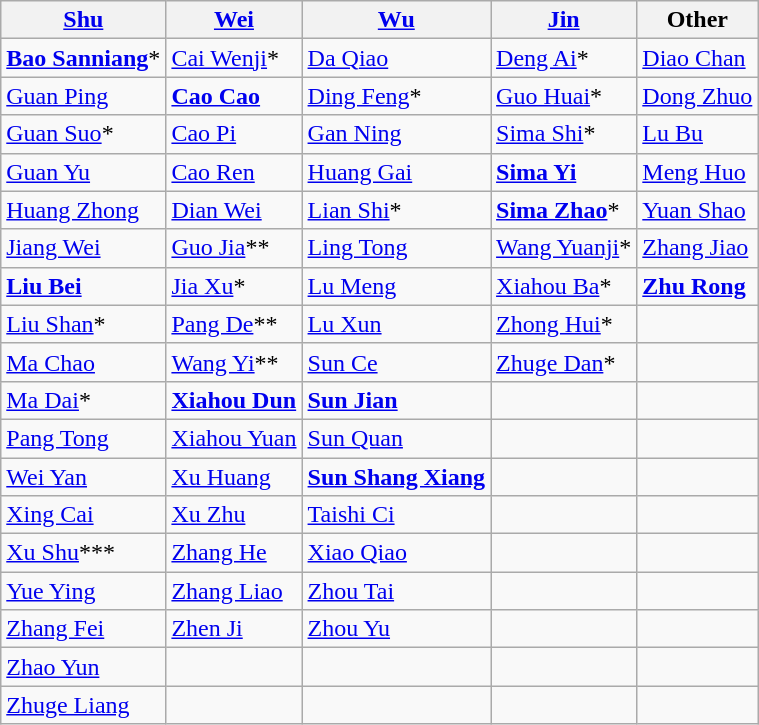<table class="wikitable sortable">
<tr>
<th><a href='#'>Shu</a></th>
<th><a href='#'>Wei</a></th>
<th><a href='#'>Wu</a></th>
<th><a href='#'>Jin</a></th>
<th>Other</th>
</tr>
<tr>
<td><strong><a href='#'>Bao Sanniang</a></strong>*</td>
<td><a href='#'>Cai Wenji</a>*</td>
<td><a href='#'>Da Qiao</a></td>
<td><a href='#'>Deng Ai</a>*</td>
<td><a href='#'>Diao Chan</a></td>
</tr>
<tr>
<td><a href='#'>Guan Ping</a></td>
<td><strong><a href='#'>Cao Cao</a></strong></td>
<td><a href='#'>Ding Feng</a>*</td>
<td><a href='#'>Guo Huai</a>*</td>
<td><a href='#'>Dong Zhuo</a></td>
</tr>
<tr>
<td><a href='#'>Guan Suo</a>*</td>
<td><a href='#'>Cao Pi</a></td>
<td><a href='#'>Gan Ning</a></td>
<td><a href='#'>Sima Shi</a>*</td>
<td><a href='#'>Lu Bu</a></td>
</tr>
<tr>
<td><a href='#'>Guan Yu</a></td>
<td><a href='#'>Cao Ren</a></td>
<td><a href='#'>Huang Gai</a></td>
<td><strong><a href='#'>Sima Yi</a></strong></td>
<td><a href='#'>Meng Huo</a></td>
</tr>
<tr>
<td><a href='#'>Huang Zhong</a></td>
<td><a href='#'>Dian Wei</a></td>
<td><a href='#'>Lian Shi</a>*</td>
<td><strong><a href='#'>Sima Zhao</a></strong>*</td>
<td><a href='#'>Yuan Shao</a></td>
</tr>
<tr>
<td><a href='#'>Jiang Wei</a></td>
<td><a href='#'>Guo Jia</a>**</td>
<td><a href='#'>Ling Tong</a></td>
<td><a href='#'>Wang Yuanji</a>*</td>
<td><a href='#'>Zhang Jiao</a></td>
</tr>
<tr>
<td><strong><a href='#'>Liu Bei</a></strong></td>
<td><a href='#'>Jia Xu</a>*</td>
<td><a href='#'>Lu Meng</a></td>
<td><a href='#'>Xiahou Ba</a>*</td>
<td><strong><a href='#'>Zhu Rong</a></strong></td>
</tr>
<tr>
<td><a href='#'>Liu Shan</a>*</td>
<td><a href='#'>Pang De</a>**</td>
<td><a href='#'>Lu Xun</a></td>
<td><a href='#'>Zhong Hui</a>*</td>
<td></td>
</tr>
<tr>
<td><a href='#'>Ma Chao</a></td>
<td><a href='#'>Wang Yi</a>**</td>
<td><a href='#'>Sun Ce</a></td>
<td><a href='#'>Zhuge Dan</a>*</td>
<td></td>
</tr>
<tr>
<td><a href='#'>Ma Dai</a>*</td>
<td><strong><a href='#'>Xiahou Dun</a></strong></td>
<td><strong><a href='#'>Sun Jian</a></strong></td>
<td></td>
<td></td>
</tr>
<tr>
<td><a href='#'>Pang Tong</a></td>
<td><a href='#'>Xiahou Yuan</a></td>
<td><a href='#'>Sun Quan</a></td>
<td></td>
<td></td>
</tr>
<tr>
<td><a href='#'>Wei Yan</a></td>
<td><a href='#'>Xu Huang</a></td>
<td><strong><a href='#'>Sun Shang Xiang</a></strong></td>
<td></td>
<td></td>
</tr>
<tr>
<td><a href='#'>Xing Cai</a></td>
<td><a href='#'>Xu Zhu</a></td>
<td><a href='#'>Taishi Ci</a></td>
<td></td>
<td></td>
</tr>
<tr>
<td><a href='#'>Xu Shu</a>***</td>
<td><a href='#'>Zhang He</a></td>
<td><a href='#'>Xiao Qiao</a></td>
<td></td>
<td></td>
</tr>
<tr>
<td><a href='#'>Yue Ying</a></td>
<td><a href='#'>Zhang Liao</a></td>
<td><a href='#'>Zhou Tai</a></td>
<td></td>
<td></td>
</tr>
<tr>
<td><a href='#'>Zhang Fei</a></td>
<td><a href='#'>Zhen Ji</a></td>
<td><a href='#'>Zhou Yu</a></td>
<td></td>
<td></td>
</tr>
<tr>
<td><a href='#'>Zhao Yun</a></td>
<td></td>
<td></td>
<td></td>
<td></td>
</tr>
<tr>
<td><a href='#'>Zhuge Liang</a></td>
<td></td>
<td></td>
<td></td>
<td></td>
</tr>
</table>
